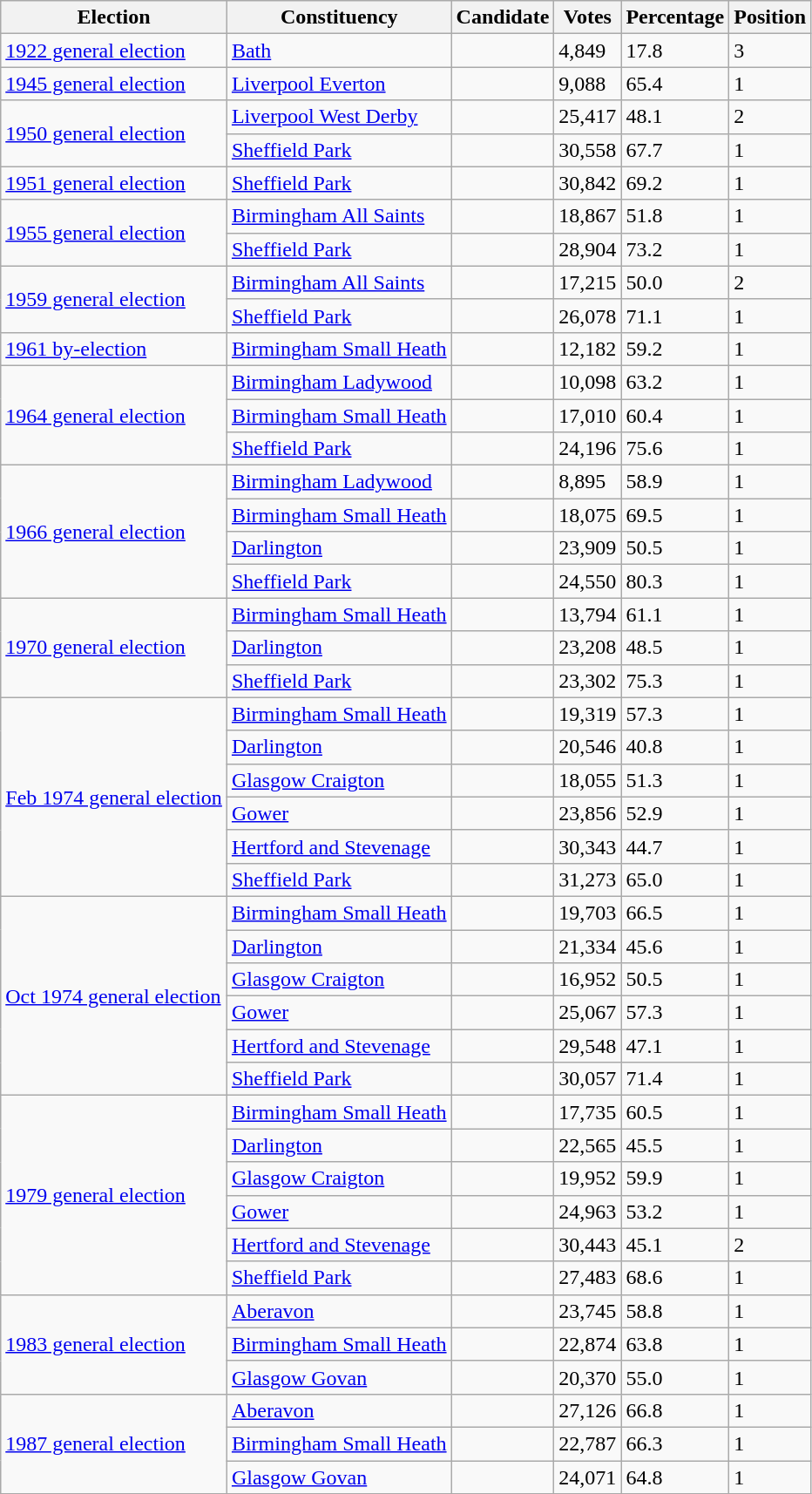<table class="wikitable sortable">
<tr>
<th>Election</th>
<th>Constituency</th>
<th>Candidate</th>
<th>Votes</th>
<th>Percentage</th>
<th>Position</th>
</tr>
<tr>
<td><a href='#'>1922 general election</a></td>
<td><a href='#'>Bath</a></td>
<td></td>
<td>4,849</td>
<td>17.8</td>
<td>3</td>
</tr>
<tr>
<td><a href='#'>1945 general election</a></td>
<td><a href='#'>Liverpool Everton</a></td>
<td></td>
<td>9,088</td>
<td>65.4</td>
<td>1</td>
</tr>
<tr>
<td rowspan=2><a href='#'>1950 general election</a></td>
<td><a href='#'>Liverpool West Derby</a></td>
<td></td>
<td>25,417</td>
<td>48.1</td>
<td>2</td>
</tr>
<tr>
<td><a href='#'>Sheffield Park</a></td>
<td></td>
<td>30,558</td>
<td>67.7</td>
<td>1</td>
</tr>
<tr>
<td><a href='#'>1951 general election</a></td>
<td><a href='#'>Sheffield Park</a></td>
<td></td>
<td>30,842</td>
<td>69.2</td>
<td>1</td>
</tr>
<tr>
<td rowspan=2><a href='#'>1955 general election</a></td>
<td><a href='#'>Birmingham All Saints</a></td>
<td></td>
<td>18,867</td>
<td>51.8</td>
<td>1</td>
</tr>
<tr>
<td><a href='#'>Sheffield Park</a></td>
<td></td>
<td>28,904</td>
<td>73.2</td>
<td>1</td>
</tr>
<tr>
<td rowspan=2><a href='#'>1959 general election</a></td>
<td><a href='#'>Birmingham All Saints</a></td>
<td></td>
<td>17,215</td>
<td>50.0</td>
<td>2</td>
</tr>
<tr>
<td><a href='#'>Sheffield Park</a></td>
<td></td>
<td>26,078</td>
<td>71.1</td>
<td>1</td>
</tr>
<tr>
<td><a href='#'>1961 by-election</a></td>
<td><a href='#'>Birmingham Small Heath</a></td>
<td></td>
<td>12,182</td>
<td>59.2</td>
<td>1</td>
</tr>
<tr>
<td rowspan=3><a href='#'>1964 general election</a></td>
<td><a href='#'>Birmingham Ladywood</a></td>
<td></td>
<td>10,098</td>
<td>63.2</td>
<td>1</td>
</tr>
<tr>
<td><a href='#'>Birmingham Small Heath</a></td>
<td></td>
<td>17,010</td>
<td>60.4</td>
<td>1</td>
</tr>
<tr>
<td><a href='#'>Sheffield Park</a></td>
<td></td>
<td>24,196</td>
<td>75.6</td>
<td>1</td>
</tr>
<tr>
<td rowspan=4><a href='#'>1966 general election</a></td>
<td><a href='#'>Birmingham Ladywood</a></td>
<td></td>
<td>8,895</td>
<td>58.9</td>
<td>1</td>
</tr>
<tr>
<td><a href='#'>Birmingham Small Heath</a></td>
<td></td>
<td>18,075</td>
<td>69.5</td>
<td>1</td>
</tr>
<tr>
<td><a href='#'>Darlington</a></td>
<td></td>
<td>23,909</td>
<td>50.5</td>
<td>1</td>
</tr>
<tr>
<td><a href='#'>Sheffield Park</a></td>
<td></td>
<td>24,550</td>
<td>80.3</td>
<td>1</td>
</tr>
<tr>
<td rowspan=3><a href='#'>1970 general election</a></td>
<td><a href='#'>Birmingham Small Heath</a></td>
<td></td>
<td>13,794</td>
<td>61.1</td>
<td>1</td>
</tr>
<tr>
<td><a href='#'>Darlington</a></td>
<td></td>
<td>23,208</td>
<td>48.5</td>
<td>1</td>
</tr>
<tr>
<td><a href='#'>Sheffield Park</a></td>
<td></td>
<td>23,302</td>
<td>75.3</td>
<td>1</td>
</tr>
<tr>
<td rowspan=6><a href='#'>Feb 1974 general election</a></td>
<td><a href='#'>Birmingham Small Heath</a></td>
<td></td>
<td>19,319</td>
<td>57.3</td>
<td>1</td>
</tr>
<tr>
<td><a href='#'>Darlington</a></td>
<td></td>
<td>20,546</td>
<td>40.8</td>
<td>1</td>
</tr>
<tr>
<td><a href='#'>Glasgow Craigton</a></td>
<td></td>
<td>18,055</td>
<td>51.3</td>
<td>1</td>
</tr>
<tr>
<td><a href='#'>Gower</a></td>
<td></td>
<td>23,856</td>
<td>52.9</td>
<td>1</td>
</tr>
<tr>
<td><a href='#'>Hertford and Stevenage</a></td>
<td></td>
<td>30,343</td>
<td>44.7</td>
<td>1</td>
</tr>
<tr>
<td><a href='#'>Sheffield Park</a></td>
<td></td>
<td>31,273</td>
<td>65.0</td>
<td>1</td>
</tr>
<tr>
<td rowspan=6><a href='#'>Oct 1974 general election</a></td>
<td><a href='#'>Birmingham Small Heath</a></td>
<td></td>
<td>19,703</td>
<td>66.5</td>
<td>1</td>
</tr>
<tr>
<td><a href='#'>Darlington</a></td>
<td></td>
<td>21,334</td>
<td>45.6</td>
<td>1</td>
</tr>
<tr>
<td><a href='#'>Glasgow Craigton</a></td>
<td></td>
<td>16,952</td>
<td>50.5</td>
<td>1</td>
</tr>
<tr>
<td><a href='#'>Gower</a></td>
<td></td>
<td>25,067</td>
<td>57.3</td>
<td>1</td>
</tr>
<tr>
<td><a href='#'>Hertford and Stevenage</a></td>
<td></td>
<td>29,548</td>
<td>47.1</td>
<td>1</td>
</tr>
<tr>
<td><a href='#'>Sheffield Park</a></td>
<td></td>
<td>30,057</td>
<td>71.4</td>
<td>1</td>
</tr>
<tr>
<td rowspan=6><a href='#'>1979 general election</a></td>
<td><a href='#'>Birmingham Small Heath</a></td>
<td></td>
<td>17,735</td>
<td>60.5</td>
<td>1</td>
</tr>
<tr>
<td><a href='#'>Darlington</a></td>
<td></td>
<td>22,565</td>
<td>45.5</td>
<td>1</td>
</tr>
<tr>
<td><a href='#'>Glasgow Craigton</a></td>
<td></td>
<td>19,952</td>
<td>59.9</td>
<td>1</td>
</tr>
<tr>
<td><a href='#'>Gower</a></td>
<td></td>
<td>24,963</td>
<td>53.2</td>
<td>1</td>
</tr>
<tr>
<td><a href='#'>Hertford and Stevenage</a></td>
<td></td>
<td>30,443</td>
<td>45.1</td>
<td>2</td>
</tr>
<tr>
<td><a href='#'>Sheffield Park</a></td>
<td></td>
<td>27,483</td>
<td>68.6</td>
<td>1</td>
</tr>
<tr>
<td rowspan=3><a href='#'>1983 general election</a></td>
<td><a href='#'>Aberavon</a></td>
<td></td>
<td>23,745</td>
<td>58.8</td>
<td>1</td>
</tr>
<tr>
<td><a href='#'>Birmingham Small Heath</a></td>
<td></td>
<td>22,874</td>
<td>63.8</td>
<td>1</td>
</tr>
<tr>
<td><a href='#'>Glasgow Govan</a></td>
<td></td>
<td>20,370</td>
<td>55.0</td>
<td>1</td>
</tr>
<tr>
<td rowspan=3><a href='#'>1987 general election</a></td>
<td><a href='#'>Aberavon</a></td>
<td></td>
<td>27,126</td>
<td>66.8</td>
<td>1</td>
</tr>
<tr>
<td><a href='#'>Birmingham Small Heath</a></td>
<td></td>
<td>22,787</td>
<td>66.3</td>
<td>1</td>
</tr>
<tr>
<td><a href='#'>Glasgow Govan</a></td>
<td></td>
<td>24,071</td>
<td>64.8</td>
<td>1</td>
</tr>
</table>
